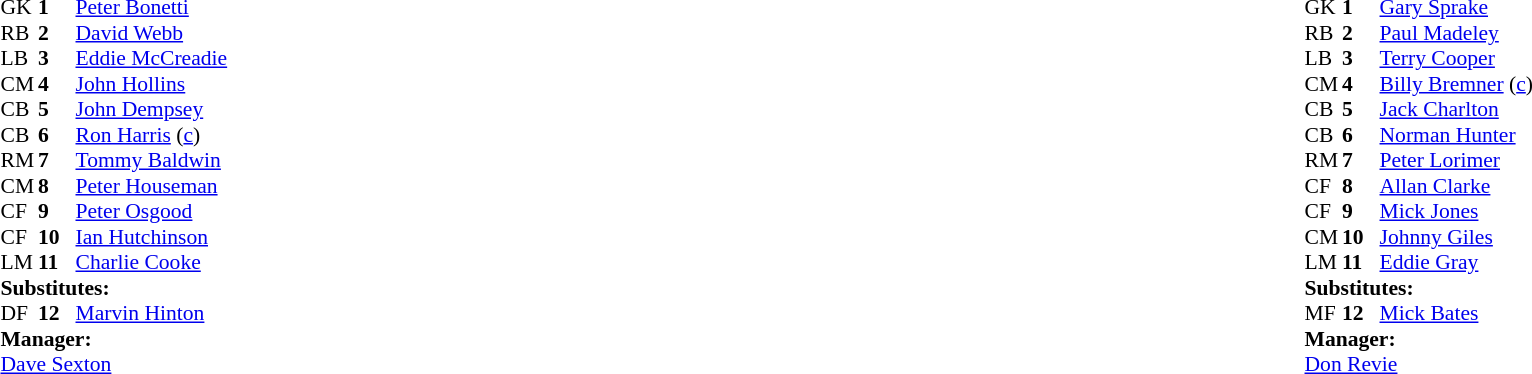<table style="width:100%;">
<tr>
<td style="vertical-align:top; width:50%;"><br><table style="font-size: 90%" cellspacing="0" cellpadding="0">
<tr>
<td colspan="4"></td>
</tr>
<tr>
<th width="25"></th>
<th width="25"></th>
</tr>
<tr>
<td>GK</td>
<td><strong>1</strong></td>
<td> <a href='#'>Peter Bonetti</a></td>
</tr>
<tr>
<td>RB</td>
<td><strong>2</strong></td>
<td> <a href='#'>David Webb</a></td>
</tr>
<tr>
<td>LB</td>
<td><strong>3</strong></td>
<td> <a href='#'>Eddie McCreadie</a></td>
</tr>
<tr>
<td>CM</td>
<td><strong>4</strong></td>
<td> <a href='#'>John Hollins</a></td>
</tr>
<tr>
<td>CB</td>
<td><strong>5</strong></td>
<td> <a href='#'>John Dempsey</a></td>
</tr>
<tr>
<td>CB</td>
<td><strong>6</strong></td>
<td> <a href='#'>Ron Harris</a> (<a href='#'>c</a>)</td>
<td></td>
<td></td>
</tr>
<tr>
<td>RM</td>
<td><strong>7</strong></td>
<td> <a href='#'>Tommy Baldwin</a></td>
</tr>
<tr>
<td>CM</td>
<td><strong>8</strong></td>
<td> <a href='#'>Peter Houseman</a></td>
</tr>
<tr>
<td>CF</td>
<td><strong>9</strong></td>
<td> <a href='#'>Peter Osgood</a></td>
</tr>
<tr>
<td>CF</td>
<td><strong>10</strong></td>
<td> <a href='#'>Ian Hutchinson</a></td>
</tr>
<tr>
<td>LM</td>
<td><strong>11</strong></td>
<td> <a href='#'>Charlie Cooke</a></td>
</tr>
<tr>
<td colspan=4><strong>Substitutes:</strong></td>
</tr>
<tr>
<td>DF</td>
<td><strong>12</strong></td>
<td> <a href='#'>Marvin Hinton</a></td>
<td></td>
<td></td>
</tr>
<tr>
<td colspan=4><strong>Manager:</strong></td>
</tr>
<tr>
<td colspan="4"> <a href='#'>Dave Sexton</a></td>
</tr>
</table>
</td>
<td valign="top"></td>
<td style="vertical-align:top; width:50%;"><br><table cellspacing="0" cellpadding="0" style="font-size:90%; margin:auto;">
<tr>
<td colspan="4"></td>
</tr>
<tr>
<th width="25"></th>
<th width="25"></th>
</tr>
<tr>
<td>GK</td>
<td><strong>1</strong></td>
<td> <a href='#'>Gary Sprake</a></td>
</tr>
<tr>
<td>RB</td>
<td><strong>2</strong></td>
<td> <a href='#'>Paul Madeley</a></td>
</tr>
<tr>
<td>LB</td>
<td><strong>3</strong></td>
<td> <a href='#'>Terry Cooper</a></td>
</tr>
<tr>
<td>CM</td>
<td><strong>4</strong></td>
<td> <a href='#'>Billy Bremner</a> (<a href='#'>c</a>)</td>
</tr>
<tr>
<td>CB</td>
<td><strong>5</strong></td>
<td> <a href='#'>Jack Charlton</a></td>
</tr>
<tr>
<td>CB</td>
<td><strong>6</strong></td>
<td> <a href='#'>Norman Hunter</a></td>
</tr>
<tr>
<td>RM</td>
<td><strong>7</strong></td>
<td> <a href='#'>Peter Lorimer</a></td>
</tr>
<tr>
<td>CF</td>
<td><strong>8</strong></td>
<td> <a href='#'>Allan Clarke</a></td>
</tr>
<tr>
<td>CF</td>
<td><strong>9</strong></td>
<td> <a href='#'>Mick Jones</a></td>
</tr>
<tr>
<td>CM</td>
<td><strong>10</strong></td>
<td> <a href='#'>Johnny Giles</a></td>
</tr>
<tr>
<td>LM</td>
<td><strong>11</strong></td>
<td> <a href='#'>Eddie Gray</a></td>
</tr>
<tr>
<td colspan=4><strong>Substitutes:</strong></td>
</tr>
<tr>
<td>MF</td>
<td><strong>12</strong></td>
<td> <a href='#'>Mick Bates</a></td>
</tr>
<tr>
<td colspan=4><strong>Manager:</strong></td>
</tr>
<tr>
<td colspan="4"> <a href='#'>Don Revie</a></td>
</tr>
</table>
</td>
</tr>
</table>
